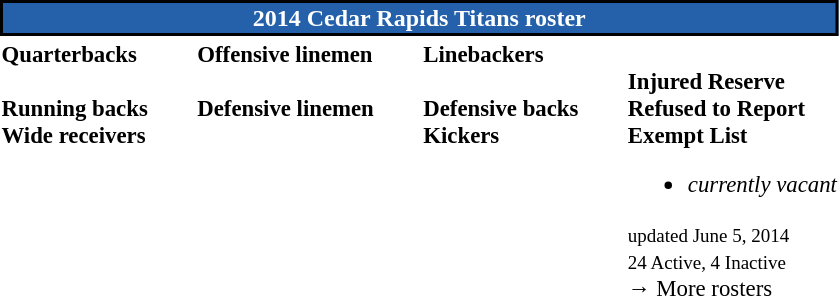<table class="toccolours" style="text-align: left;">
<tr>
<th colspan="7" style="background:#2461AA; border:2px solid  black; color:white; text-align:center;"><strong>2014 Cedar Rapids Titans roster</strong></th>
</tr>
<tr>
<td style="font-size: 95%;" valign="top"><strong>Quarterbacks</strong><br>
<br><strong>Running backs</strong>

<br><strong>Wide receivers</strong>



</td>
<td style="width: 25px;"></td>
<td style="font-size: 95%;" valign="top"><strong>Offensive linemen</strong><br>


<br><strong>Defensive linemen</strong>




</td>
<td style="width: 25px;"></td>
<td style="font-size: 95%;" valign="top"><strong>Linebackers</strong><br>
<br><strong>Defensive backs</strong>




<br><strong>Kickers</strong>
</td>
<td style="width: 25px;"></td>
<td style="font-size: 95%;" valign="top"><br><strong>Injured Reserve</strong>

<br><strong>Refused to Report</strong>

<br><strong>Exempt List</strong><ul><li><em>currently vacant</em></li></ul><small><span></span> updated June 5, 2014<br>
24 Active, 4 Inactive</small><br>→ More rosters</td>
</tr>
<tr>
</tr>
</table>
